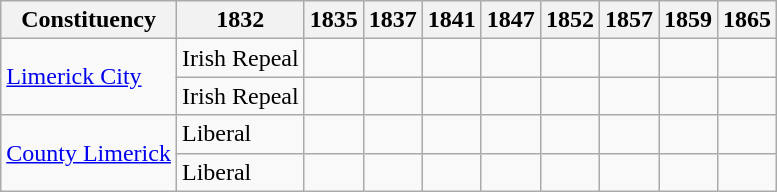<table class=wikitable sortable>
<tr>
<th>Constituency</th>
<th>1832</th>
<th>1835</th>
<th>1837</th>
<th>1841</th>
<th>1847</th>
<th>1852</th>
<th>1857</th>
<th>1859</th>
<th>1865</th>
</tr>
<tr>
<td rowspan=2><a href='#'>Limerick City</a></td>
<td bgcolor=>Irish Repeal</td>
<td></td>
<td></td>
<td></td>
<td></td>
<td></td>
<td></td>
<td></td>
<td></td>
</tr>
<tr>
<td bgcolor=>Irish Repeal</td>
<td></td>
<td></td>
<td></td>
<td></td>
<td></td>
<td></td>
<td></td>
<td></td>
</tr>
<tr>
<td rowspan=2><a href='#'>County Limerick</a></td>
<td bgcolor=>Liberal</td>
<td></td>
<td></td>
<td></td>
<td></td>
<td></td>
<td></td>
<td></td>
<td></td>
</tr>
<tr>
<td bgcolor=>Liberal</td>
<td></td>
<td></td>
<td></td>
<td></td>
<td></td>
<td></td>
<td></td>
<td></td>
</tr>
</table>
